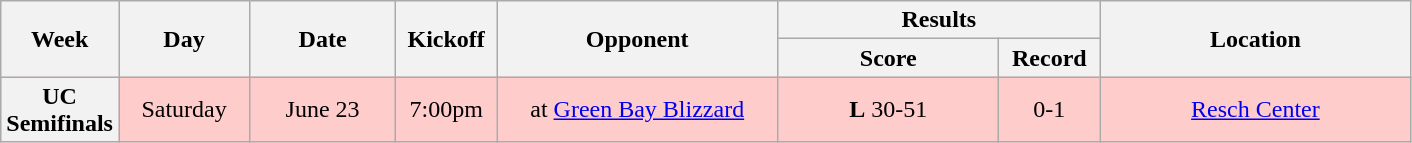<table class="wikitable">
<tr>
<th rowspan="2" width="40">Week</th>
<th rowspan="2" width="80">Day</th>
<th rowspan="2" width="90">Date</th>
<th rowspan="2" width="60">Kickoff</th>
<th rowspan="2" width="180">Opponent</th>
<th colspan="2" width="200">Results</th>
<th rowspan="2" width="200">Location</th>
</tr>
<tr>
<th width="140">Score</th>
<th width="60">Record</th>
</tr>
<tr align="center" bgcolor="#FFCCCC">
<th>UC Semifinals</th>
<td>Saturday</td>
<td>June 23</td>
<td>7:00pm</td>
<td>at <a href='#'>Green Bay Blizzard</a></td>
<td><strong>L</strong> 30-51</td>
<td>0-1</td>
<td><a href='#'>Resch Center</a></td>
</tr>
</table>
